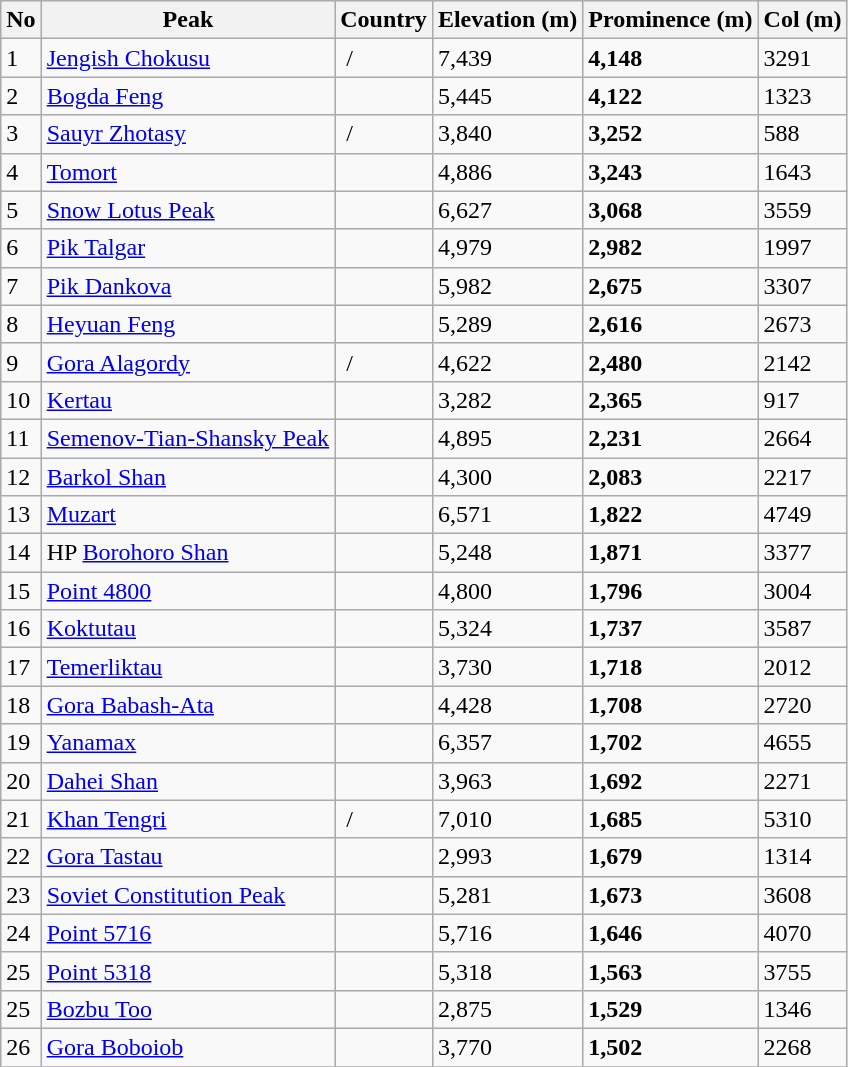<table class="wikitable sortable">
<tr>
<th>No</th>
<th>Peak</th>
<th>Country</th>
<th>Elevation (m)</th>
<th>Prominence (m)</th>
<th>Col (m)</th>
</tr>
<tr>
<td>1</td>
<td><a href='#'>Jengish Chokusu</a></td>
<td> / </td>
<td>7,439</td>
<td><strong>4,148</strong></td>
<td>3291</td>
</tr>
<tr>
<td>2</td>
<td><a href='#'>Bogda Feng</a></td>
<td></td>
<td>5,445</td>
<td><strong>4,122</strong></td>
<td>1323</td>
</tr>
<tr>
<td>3</td>
<td><a href='#'>Sauyr Zhotasy</a></td>
<td> / </td>
<td>3,840</td>
<td><strong>3,252</strong></td>
<td>588</td>
</tr>
<tr>
<td>4</td>
<td><a href='#'>Tomort</a></td>
<td></td>
<td>4,886</td>
<td><strong>3,243</strong></td>
<td>1643</td>
</tr>
<tr>
<td>5</td>
<td><a href='#'>Snow Lotus Peak</a></td>
<td></td>
<td>6,627</td>
<td><strong>3,068</strong></td>
<td>3559</td>
</tr>
<tr>
<td>6</td>
<td><a href='#'>Pik Talgar</a></td>
<td></td>
<td>4,979</td>
<td><strong>2,982</strong></td>
<td>1997</td>
</tr>
<tr>
<td>7</td>
<td><a href='#'>Pik Dankova</a></td>
<td></td>
<td>5,982</td>
<td><strong>2,675</strong></td>
<td>3307</td>
</tr>
<tr>
<td>8</td>
<td><a href='#'>Heyuan Feng</a></td>
<td></td>
<td>5,289</td>
<td><strong>2,616</strong></td>
<td>2673</td>
</tr>
<tr>
<td>9</td>
<td><a href='#'>Gora Alagordy</a></td>
<td> / </td>
<td>4,622</td>
<td><strong>2,480</strong></td>
<td>2142</td>
</tr>
<tr>
<td>10</td>
<td><a href='#'>Kertau</a></td>
<td></td>
<td>3,282</td>
<td><strong>2,365</strong></td>
<td>917</td>
</tr>
<tr>
<td>11</td>
<td><a href='#'>Semenov-Tian-Shansky Peak</a></td>
<td></td>
<td>4,895</td>
<td><strong>2,231</strong></td>
<td>2664</td>
</tr>
<tr>
<td>12</td>
<td><a href='#'>Barkol Shan</a></td>
<td></td>
<td>4,300</td>
<td><strong>2,083</strong></td>
<td>2217</td>
</tr>
<tr>
<td>13</td>
<td><a href='#'>Muzart</a></td>
<td></td>
<td>6,571</td>
<td><strong>1,822</strong></td>
<td>4749</td>
</tr>
<tr>
<td>14</td>
<td>HP <a href='#'>Borohoro Shan</a></td>
<td></td>
<td>5,248</td>
<td><strong>1,871</strong></td>
<td>3377</td>
</tr>
<tr>
<td>15</td>
<td><a href='#'>Point 4800</a></td>
<td></td>
<td>4,800</td>
<td><strong>1,796</strong></td>
<td>3004</td>
</tr>
<tr>
<td>16</td>
<td><a href='#'>Koktutau</a></td>
<td></td>
<td>5,324</td>
<td><strong>1,737</strong></td>
<td>3587</td>
</tr>
<tr>
<td>17</td>
<td><a href='#'>Temerliktau</a></td>
<td></td>
<td>3,730</td>
<td><strong>1,718</strong></td>
<td>2012</td>
</tr>
<tr>
<td>18</td>
<td><a href='#'>Gora Babash-Ata</a></td>
<td></td>
<td>4,428</td>
<td><strong>1,708</strong></td>
<td>2720</td>
</tr>
<tr>
<td>19</td>
<td><a href='#'>Yanamax</a></td>
<td></td>
<td>6,357</td>
<td><strong>1,702</strong></td>
<td>4655</td>
</tr>
<tr>
<td>20</td>
<td><a href='#'>Dahei Shan</a></td>
<td></td>
<td>3,963</td>
<td><strong>1,692</strong></td>
<td>2271</td>
</tr>
<tr>
<td>21</td>
<td><a href='#'>Khan Tengri</a></td>
<td> / </td>
<td>7,010</td>
<td><strong>1,685</strong></td>
<td>5310</td>
</tr>
<tr>
<td>22</td>
<td><a href='#'>Gora Tastau</a></td>
<td></td>
<td>2,993</td>
<td><strong>1,679</strong></td>
<td>1314</td>
</tr>
<tr>
<td>23</td>
<td><a href='#'>Soviet Constitution Peak</a></td>
<td></td>
<td>5,281</td>
<td><strong>1,673</strong></td>
<td>3608</td>
</tr>
<tr>
<td>24</td>
<td><a href='#'>Point 5716</a></td>
<td></td>
<td>5,716</td>
<td><strong>1,646</strong></td>
<td>4070</td>
</tr>
<tr>
<td>25</td>
<td><a href='#'>Point 5318</a></td>
<td></td>
<td>5,318</td>
<td><strong>1,563</strong></td>
<td>3755</td>
</tr>
<tr>
<td>25</td>
<td><a href='#'>Bozbu Too</a></td>
<td></td>
<td>2,875</td>
<td><strong>1,529</strong></td>
<td>1346</td>
</tr>
<tr>
<td>26</td>
<td><a href='#'>Gora Boboiob</a></td>
<td></td>
<td>3,770</td>
<td><strong>1,502</strong></td>
<td>2268</td>
</tr>
<tr>
</tr>
</table>
